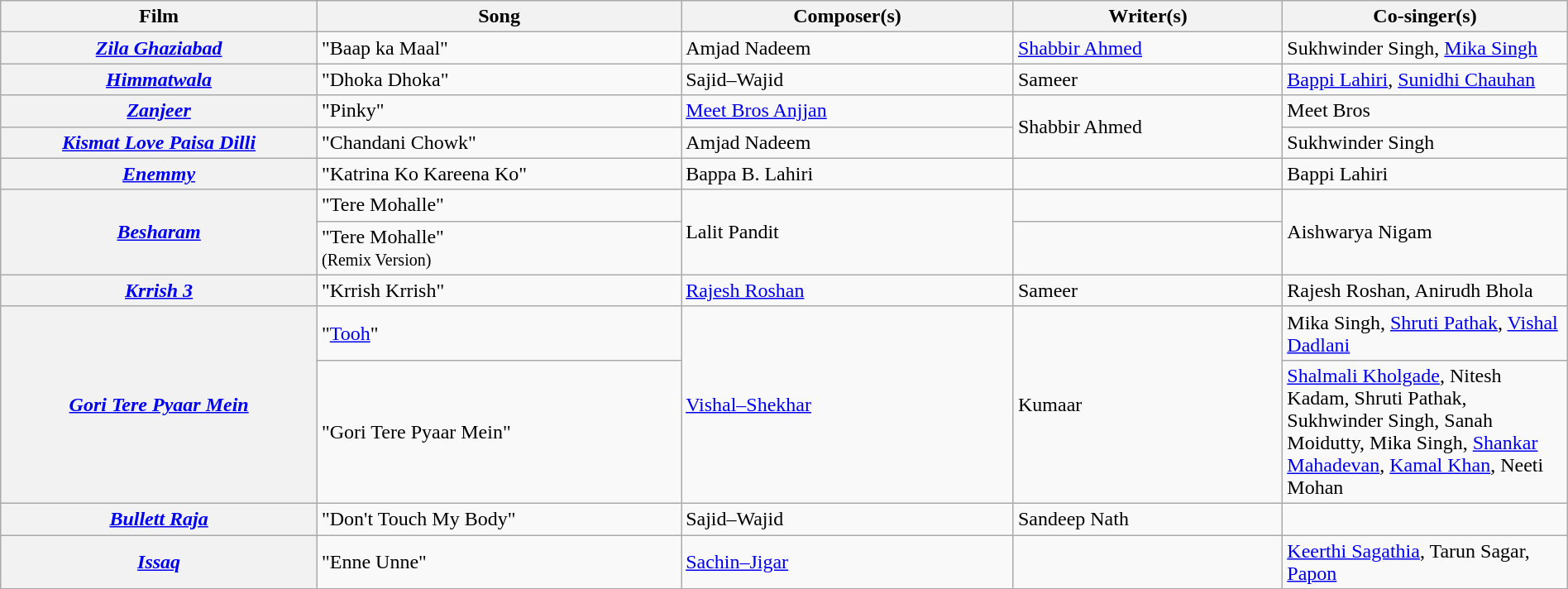<table class="wikitable plainrowheaders" width="100%" textcolor:#000;">
<tr>
<th scope="col" width=20%><strong>Film</strong></th>
<th scope="col" width=23%><strong>Song</strong></th>
<th scope="col" width=21%><strong>Composer(s)</strong></th>
<th scope="col" width=17%><strong>Writer(s)</strong></th>
<th scope="col" width=18%><strong>Co-singer(s)</strong></th>
</tr>
<tr>
<th scope="row"><em><a href='#'>Zila Ghaziabad</a></em></th>
<td>"Baap ka Maal"</td>
<td>Amjad Nadeem</td>
<td><a href='#'>Shabbir Ahmed</a></td>
<td>Sukhwinder Singh, <a href='#'>Mika Singh</a></td>
</tr>
<tr>
<th scope="row"><em><a href='#'>Himmatwala</a></em></th>
<td>"Dhoka Dhoka"</td>
<td>Sajid–Wajid</td>
<td>Sameer</td>
<td><a href='#'>Bappi Lahiri</a>, <a href='#'>Sunidhi Chauhan</a></td>
</tr>
<tr>
<th scope="row"><em><a href='#'>Zanjeer</a></em></th>
<td>"Pinky"</td>
<td><a href='#'>Meet Bros Anjjan</a></td>
<td rowspan="2">Shabbir Ahmed</td>
<td>Meet Bros</td>
</tr>
<tr>
<th scope="row"><em><a href='#'>Kismat Love Paisa Dilli</a></em></th>
<td>"Chandani Chowk"</td>
<td>Amjad Nadeem</td>
<td>Sukhwinder Singh</td>
</tr>
<tr>
<th scope="row"><em><a href='#'>Enemmy</a></em></th>
<td>"Katrina Ko Kareena Ko"</td>
<td>Bappa B. Lahiri</td>
<td></td>
<td>Bappi Lahiri</td>
</tr>
<tr>
<th scope="row" rowspan="2"><em><a href='#'>Besharam</a></em></th>
<td>"Tere Mohalle"</td>
<td rowspan="2">Lalit Pandit</td>
<td></td>
<td rowspan="2">Aishwarya Nigam</td>
</tr>
<tr>
<td>"Tere Mohalle"<br><small>(Remix Version)</small></td>
<td></td>
</tr>
<tr>
<th scope="row"><em><a href='#'>Krrish 3</a></em></th>
<td>"Krrish Krrish"</td>
<td><a href='#'>Rajesh Roshan</a></td>
<td>Sameer</td>
<td>Rajesh Roshan, Anirudh Bhola</td>
</tr>
<tr>
<th scope="row" rowspan="2"><em><a href='#'>Gori Tere Pyaar Mein</a></em></th>
<td>"<a href='#'>Tooh</a>"</td>
<td rowspan="2"><a href='#'>Vishal–Shekhar</a></td>
<td rowspan="2">Kumaar</td>
<td>Mika Singh, <a href='#'>Shruti Pathak</a>, <a href='#'>Vishal Dadlani</a></td>
</tr>
<tr>
<td>"Gori Tere Pyaar Mein"</td>
<td><a href='#'>Shalmali Kholgade</a>, Nitesh Kadam, Shruti Pathak, Sukhwinder Singh, Sanah Moidutty, Mika Singh, <a href='#'>Shankar Mahadevan</a>, <a href='#'>Kamal Khan</a>, Neeti Mohan</td>
</tr>
<tr>
<th scope="row"><em><a href='#'>Bullett Raja</a></em></th>
<td>"Don't Touch My Body"</td>
<td>Sajid–Wajid</td>
<td>Sandeep Nath</td>
<td></td>
</tr>
<tr>
<th scope="row"><em><a href='#'>Issaq</a></em></th>
<td>"Enne Unne"</td>
<td><a href='#'>Sachin–Jigar</a></td>
<td></td>
<td><a href='#'>Keerthi Sagathia</a>, Tarun Sagar, <a href='#'>Papon</a></td>
</tr>
</table>
